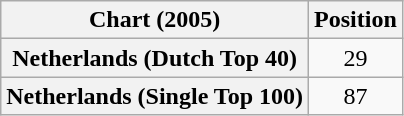<table class="wikitable plainrowheaders sortable" style="text-align:center">
<tr>
<th scope="col">Chart (2005)</th>
<th scope="col">Position</th>
</tr>
<tr>
<th scope="row">Netherlands (Dutch Top 40)</th>
<td>29</td>
</tr>
<tr>
<th scope="row">Netherlands (Single Top 100)</th>
<td>87</td>
</tr>
</table>
